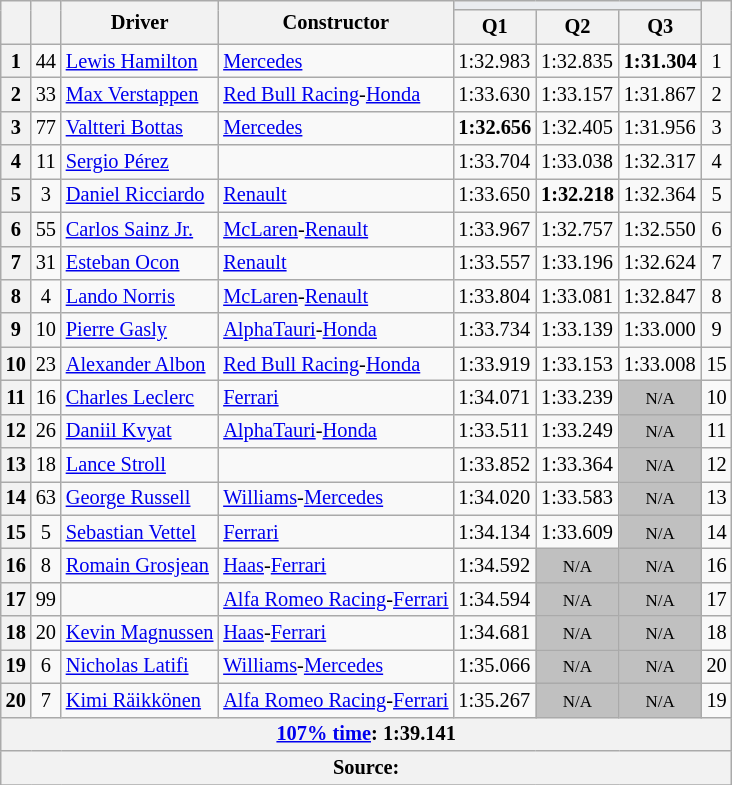<table class="wikitable sortable" style="font-size: 85%;">
<tr>
<th rowspan="2"></th>
<th rowspan="2"></th>
<th rowspan="2">Driver</th>
<th rowspan="2">Constructor</th>
<th colspan="3" style="background:#eaecf0; text-align:center;"></th>
<th rowspan="2"></th>
</tr>
<tr>
<th scope="col">Q1</th>
<th scope="col">Q2</th>
<th scope="col">Q3</th>
</tr>
<tr>
<th scope="row">1</th>
<td align="center">44</td>
<td data-sort-value="ham"> <a href='#'>Lewis Hamilton</a></td>
<td><a href='#'>Mercedes</a></td>
<td>1:32.983</td>
<td>1:32.835</td>
<td><strong>1:31.304</strong></td>
<td align="center">1</td>
</tr>
<tr>
<th scope="row">2</th>
<td align="center">33</td>
<td data-sort-value="ver"> <a href='#'>Max Verstappen</a></td>
<td><a href='#'>Red Bull Racing</a>-<a href='#'>Honda</a></td>
<td>1:33.630</td>
<td>1:33.157</td>
<td>1:31.867</td>
<td align="center">2</td>
</tr>
<tr>
<th scope="row">3</th>
<td align="center">77</td>
<td data-sort-value="bot"> <a href='#'>Valtteri Bottas</a></td>
<td><a href='#'>Mercedes</a></td>
<td><strong>1:32.656</strong></td>
<td>1:32.405</td>
<td>1:31.956</td>
<td align="center">3</td>
</tr>
<tr>
<th scope="row">4</th>
<td align="center">11</td>
<td data-sort-value="per"> <a href='#'>Sergio Pérez</a></td>
<td></td>
<td>1:33.704</td>
<td>1:33.038</td>
<td>1:32.317</td>
<td align="center">4</td>
</tr>
<tr>
<th scope="row">5</th>
<td align="center">3</td>
<td data-sort-value="ric"> <a href='#'>Daniel Ricciardo</a></td>
<td><a href='#'>Renault</a></td>
<td>1:33.650</td>
<td><strong>1:32.218</strong></td>
<td>1:32.364</td>
<td align="center">5</td>
</tr>
<tr>
<th scope="row">6</th>
<td align="center">55</td>
<td data-sort-value="sai"> <a href='#'>Carlos Sainz Jr.</a></td>
<td><a href='#'>McLaren</a>-<a href='#'>Renault</a></td>
<td>1:33.967</td>
<td>1:32.757</td>
<td>1:32.550</td>
<td align="center">6</td>
</tr>
<tr>
<th scope="row">7</th>
<td align="center">31</td>
<td data-sort-value="oco"> <a href='#'>Esteban Ocon</a></td>
<td><a href='#'>Renault</a></td>
<td>1:33.557</td>
<td>1:33.196</td>
<td>1:32.624</td>
<td align="center">7</td>
</tr>
<tr>
<th scope="row">8</th>
<td align="center">4</td>
<td data-sort-value="nor"> <a href='#'>Lando Norris</a></td>
<td><a href='#'>McLaren</a>-<a href='#'>Renault</a></td>
<td>1:33.804</td>
<td>1:33.081</td>
<td>1:32.847</td>
<td align="center">8</td>
</tr>
<tr>
<th scope="row">9</th>
<td align="center">10</td>
<td data-sort-value="gas"> <a href='#'>Pierre Gasly</a></td>
<td><a href='#'>AlphaTauri</a>-<a href='#'>Honda</a></td>
<td>1:33.734</td>
<td>1:33.139</td>
<td>1:33.000</td>
<td align="center">9</td>
</tr>
<tr>
<th scope="row">10</th>
<td align="center">23</td>
<td data-sort-value="alb"> <a href='#'>Alexander Albon</a></td>
<td><a href='#'>Red Bull Racing</a>-<a href='#'>Honda</a></td>
<td>1:33.919</td>
<td>1:33.153</td>
<td>1:33.008</td>
<td align="center">15</td>
</tr>
<tr>
<th scope="row">11</th>
<td align="center">16</td>
<td data-sort-value="lec"> <a href='#'>Charles Leclerc</a></td>
<td><a href='#'>Ferrari</a></td>
<td>1:34.071</td>
<td>1:33.239</td>
<td style="background: silver" align="center" data-sort-value="11"><small>N/A</small></td>
<td align="center">10</td>
</tr>
<tr>
<th scope="row">12</th>
<td align="center">26</td>
<td data-sort-value="kvy"> <a href='#'>Daniil Kvyat</a></td>
<td><a href='#'>AlphaTauri</a>-<a href='#'>Honda</a></td>
<td>1:33.511</td>
<td>1:33.249</td>
<td style="background: silver" align="center" data-sort-value="12"><small>N/A</small></td>
<td align="center">11</td>
</tr>
<tr>
<th scope="row">13</th>
<td align="center">18</td>
<td data-sort-value="str"> <a href='#'>Lance Stroll</a></td>
<td></td>
<td>1:33.852</td>
<td>1:33.364</td>
<td style="background: silver" align="center" data-sort-value="13"><small>N/A</small></td>
<td align="center">12</td>
</tr>
<tr>
<th scope="row">14</th>
<td align="center">63</td>
<td data-sort-value="rus"> <a href='#'>George Russell</a></td>
<td><a href='#'>Williams</a>-<a href='#'>Mercedes</a></td>
<td>1:34.020</td>
<td>1:33.583</td>
<td style="background: silver" align="center" data-sort-value="14"><small>N/A</small></td>
<td align="center">13</td>
</tr>
<tr>
<th scope="row">15</th>
<td align="center">5</td>
<td data-sort-value="vet"> <a href='#'>Sebastian Vettel</a></td>
<td><a href='#'>Ferrari</a></td>
<td>1:34.134</td>
<td>1:33.609</td>
<td style="background: silver" align="center" data-sort-value="15"><small>N/A</small></td>
<td align="center">14</td>
</tr>
<tr>
<th scope="row">16</th>
<td align="center">8</td>
<td data-sort-value="gro"> <a href='#'>Romain Grosjean</a></td>
<td><a href='#'>Haas</a>-<a href='#'>Ferrari</a></td>
<td>1:34.592</td>
<td style="background: silver" align="center" data-sort-value="16"><small>N/A</small></td>
<td style="background: silver" align="center" data-sort-value="16"><small>N/A</small></td>
<td align="center">16</td>
</tr>
<tr>
<th scope="row">17</th>
<td align="center">99</td>
<td data-sort-value="gio"></td>
<td><a href='#'>Alfa Romeo Racing</a>-<a href='#'>Ferrari</a></td>
<td>1:34.594</td>
<td style="background: silver" align="center" data-sort-value="17"><small>N/A</small></td>
<td style="background: silver" align="center" data-sort-value="17"><small>N/A</small></td>
<td align="center">17</td>
</tr>
<tr>
<th scope="row">18</th>
<td align="center">20</td>
<td data-sort-value="mag"> <a href='#'>Kevin Magnussen</a></td>
<td><a href='#'>Haas</a>-<a href='#'>Ferrari</a></td>
<td>1:34.681</td>
<td style="background: silver" align="center" data-sort-value="18"><small>N/A</small></td>
<td style="background: silver" align="center" data-sort-value="18"><small>N/A</small></td>
<td align="center">18</td>
</tr>
<tr>
<th scope="row">19</th>
<td align="center">6</td>
<td data-sort-value="lat"> <a href='#'>Nicholas Latifi</a></td>
<td><a href='#'>Williams</a>-<a href='#'>Mercedes</a></td>
<td>1:35.066</td>
<td style="background: silver" align="center" data-sort-value="19"><small>N/A</small></td>
<td style="background: silver" align="center" data-sort-value="19"><small>N/A</small></td>
<td align="center">20</td>
</tr>
<tr>
<th scope="row">20</th>
<td align="center">7</td>
<td data-sort-value="rai"> <a href='#'>Kimi Räikkönen</a></td>
<td><a href='#'>Alfa Romeo Racing</a>-<a href='#'>Ferrari</a></td>
<td>1:35.267</td>
<td style="background: silver" align="center" data-sort-value="20"><small>N/A</small></td>
<td style="background: silver" align="center" data-sort-value="20"><small>N/A</small></td>
<td align="center">19</td>
</tr>
<tr>
<th colspan="8"><a href='#'>107% time</a>: 1:39.141</th>
</tr>
<tr>
<th colspan="8">Source:</th>
</tr>
<tr>
</tr>
</table>
